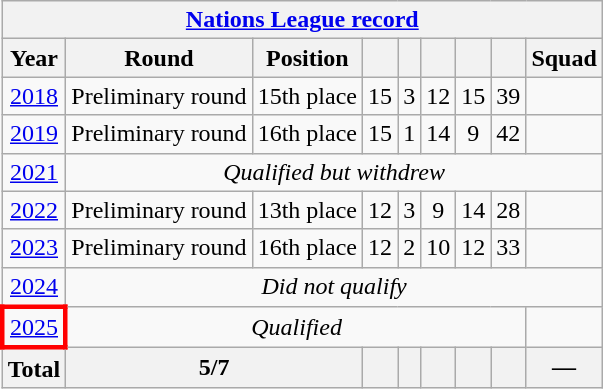<table class="wikitable" style="text-align:center">
<tr>
<th colspan=9><a href='#'>Nations League record</a></th>
</tr>
<tr>
<th>Year</th>
<th>Round</th>
<th>Position</th>
<th></th>
<th></th>
<th></th>
<th></th>
<th></th>
<th>Squad</th>
</tr>
<tr>
<td> <a href='#'>2018</a></td>
<td>Preliminary round</td>
<td>15th place</td>
<td>15</td>
<td>3</td>
<td>12</td>
<td>15</td>
<td>39</td>
<td></td>
</tr>
<tr>
<td> <a href='#'>2019</a></td>
<td>Preliminary round</td>
<td>16th place</td>
<td>15</td>
<td>1</td>
<td>14</td>
<td>9</td>
<td>42</td>
<td></td>
</tr>
<tr>
<td> <a href='#'>2021</a></td>
<td colspan=8><em>Qualified but withdrew</em></td>
</tr>
<tr>
<td> <a href='#'>2022</a></td>
<td>Preliminary round</td>
<td>13th place</td>
<td>12</td>
<td>3</td>
<td>9</td>
<td>14</td>
<td>28</td>
<td></td>
</tr>
<tr>
<td> <a href='#'>2023</a></td>
<td>Preliminary round</td>
<td>16th place</td>
<td>12</td>
<td>2</td>
<td>10</td>
<td>12</td>
<td>33</td>
<td></td>
</tr>
<tr>
<td> <a href='#'>2024</a></td>
<td colspan=8><em>Did not qualify</em></td>
</tr>
<tr>
<td style="border:3px solid red"> <a href='#'>2025</a></td>
<td colspan=7><em>Qualified</em></td>
<td></td>
</tr>
<tr>
<th>Total</th>
<th colspan=2>5/7</th>
<th></th>
<th></th>
<th></th>
<th></th>
<th></th>
<th>—</th>
</tr>
</table>
